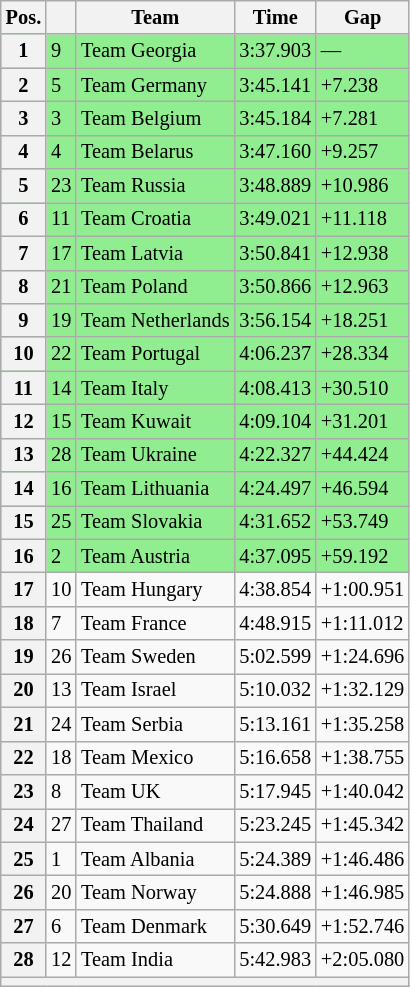<table class="wikitable" style="font-size: 85%;">
<tr>
<th scope="col">Pos.</th>
<th scope="col"></th>
<th scope="col">Team</th>
<th scope="col">Time</th>
<th scope="col">Gap</th>
</tr>
<tr style="background:lightgreen;">
<th>1</th>
<td>9</td>
<td> Team Georgia</td>
<td>3:37.903</td>
<td>—</td>
</tr>
<tr style="background:lightgreen;">
<th>2</th>
<td>5</td>
<td> Team Germany</td>
<td>3:45.141</td>
<td>+7.238</td>
</tr>
<tr style="background:lightgreen;">
<th>3</th>
<td>3</td>
<td> Team Belgium</td>
<td>3:45.184</td>
<td>+7.281</td>
</tr>
<tr style="background:lightgreen;">
<th>4</th>
<td>4</td>
<td> Team Belarus</td>
<td>3:47.160</td>
<td>+9.257</td>
</tr>
<tr style="background:lightgreen;">
<th>5</th>
<td>23</td>
<td> Team Russia</td>
<td>3:48.889</td>
<td>+10.986</td>
</tr>
<tr style="background:lightgreen;">
<th>6</th>
<td>11</td>
<td> Team Croatia</td>
<td>3:49.021</td>
<td>+11.118</td>
</tr>
<tr style="background:lightgreen;">
<th>7</th>
<td>17</td>
<td> Team Latvia</td>
<td>3:50.841</td>
<td>+12.938</td>
</tr>
<tr style="background:lightgreen;">
<th>8</th>
<td>21</td>
<td> Team Poland</td>
<td>3:50.866</td>
<td>+12.963</td>
</tr>
<tr style="background:lightgreen;">
<th>9</th>
<td>19</td>
<td> Team Netherlands</td>
<td>3:56.154</td>
<td>+18.251</td>
</tr>
<tr style="background:lightgreen;">
<th>10</th>
<td>22</td>
<td> Team Portugal</td>
<td>4:06.237</td>
<td>+28.334</td>
</tr>
<tr style="background:lightgreen;">
<th>11</th>
<td>14</td>
<td> Team Italy</td>
<td>4:08.413</td>
<td>+30.510</td>
</tr>
<tr style="background:lightgreen;">
<th>12</th>
<td>15</td>
<td> Team Kuwait</td>
<td>4:09.104</td>
<td>+31.201</td>
</tr>
<tr style="background:lightgreen;">
<th>13</th>
<td>28</td>
<td> Team Ukraine</td>
<td>4:22.327</td>
<td>+44.424</td>
</tr>
<tr style="background:lightgreen;">
<th>14</th>
<td>16</td>
<td> Team Lithuania</td>
<td>4:24.497</td>
<td>+46.594</td>
</tr>
<tr style="background:lightgreen;">
<th>15</th>
<td>25</td>
<td> Team Slovakia</td>
<td>4:31.652</td>
<td>+53.749</td>
</tr>
<tr style="background:lightgreen;">
<th>16</th>
<td>2</td>
<td> Team Austria</td>
<td>4:37.095</td>
<td>+59.192</td>
</tr>
<tr>
<th>17</th>
<td>10</td>
<td> Team Hungary</td>
<td>4:38.854</td>
<td>+1:00.951</td>
</tr>
<tr>
<th>18</th>
<td>7</td>
<td> Team France</td>
<td>4:48.915</td>
<td>+1:11.012</td>
</tr>
<tr>
<th>19</th>
<td>26</td>
<td> Team Sweden</td>
<td>5:02.599</td>
<td>+1:24.696</td>
</tr>
<tr>
<th>20</th>
<td>13</td>
<td> Team Israel</td>
<td>5:10.032</td>
<td>+1:32.129</td>
</tr>
<tr>
<th>21</th>
<td>24</td>
<td> Team Serbia</td>
<td>5:13.161</td>
<td>+1:35.258</td>
</tr>
<tr>
<th>22</th>
<td>18</td>
<td> Team Mexico</td>
<td>5:16.658</td>
<td>+1:38.755</td>
</tr>
<tr>
<th>23</th>
<td>8</td>
<td> Team UK</td>
<td>5:17.945</td>
<td>+1:40.042</td>
</tr>
<tr>
<th>24</th>
<td>27</td>
<td> Team Thailand</td>
<td>5:23.245</td>
<td>+1:45.342</td>
</tr>
<tr>
<th>25</th>
<td>1</td>
<td> Team Albania</td>
<td>5:24.389</td>
<td>+1:46.486</td>
</tr>
<tr>
<th>26</th>
<td>20</td>
<td> Team Norway</td>
<td>5:24.888</td>
<td>+1:46.985</td>
</tr>
<tr>
<th>27</th>
<td>6</td>
<td> Team Denmark</td>
<td>5:30.649</td>
<td>+1:52.746</td>
</tr>
<tr>
<th>28</th>
<td>12</td>
<td> Team India</td>
<td>5:42.983</td>
<td>+2:05.080</td>
</tr>
<tr class="sortbottom">
<th colspan=5></th>
</tr>
</table>
